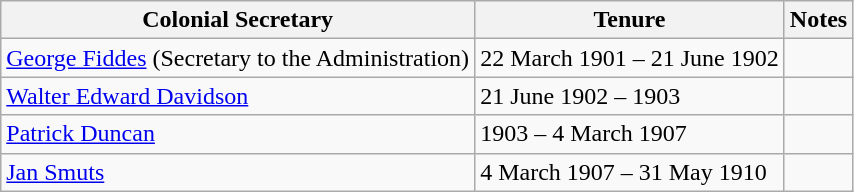<table class="wikitable">
<tr>
<th>Colonial Secretary</th>
<th>Tenure</th>
<th>Notes</th>
</tr>
<tr>
<td><a href='#'>George Fiddes</a> (Secretary to the Administration)</td>
<td>22 March 1901 – 21 June 1902</td>
<td></td>
</tr>
<tr>
<td><a href='#'>Walter Edward Davidson</a></td>
<td>21 June 1902 – 1903</td>
<td></td>
</tr>
<tr>
<td><a href='#'>Patrick Duncan</a></td>
<td>1903 – 4 March 1907</td>
<td></td>
</tr>
<tr>
<td><a href='#'>Jan Smuts</a></td>
<td>4 March 1907 – 31 May 1910</td>
<td></td>
</tr>
</table>
